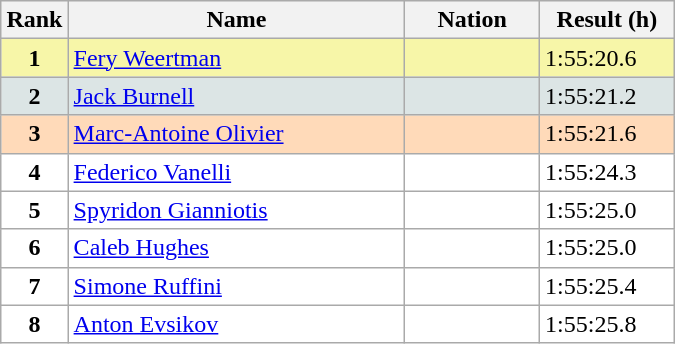<table class="wikitable" style= "background-color:#FFFFFF; width: 450px;">
<tr style="background-color:#EFEFEF; text-align:left;">
<th width="10%">Rank</th>
<th width="50%">Name</th>
<th width="20%">Nation</th>
<th width="20%">Result (h)</th>
</tr>
<tr style="background-color:#F7F6A8;">
<td style="text-align:center"><strong>1</strong></td>
<td><a href='#'>Fery Weertman</a></td>
<td></td>
<td>1:55:20.6</td>
</tr>
<tr style="background-color:#DCE5E5;">
<td style="text-align:center"><strong>2</strong></td>
<td><a href='#'>Jack Burnell</a></td>
<td></td>
<td>1:55:21.2</td>
</tr>
<tr style="background-color:#FFDAB9;">
<td style="text-align:center"><strong>3</strong></td>
<td><a href='#'>Marc-Antoine Olivier</a></td>
<td></td>
<td>1:55:21.6</td>
</tr>
<tr style="background-color:#FFFFFF;">
<td style="text-align:center"><strong>4</strong></td>
<td><a href='#'>Federico Vanelli</a></td>
<td></td>
<td>1:55:24.3</td>
</tr>
<tr style="background-color:#FFFFFF;">
<td style="text-align:center"><strong>5</strong></td>
<td><a href='#'>Spyridon Gianniotis</a></td>
<td></td>
<td>1:55:25.0</td>
</tr>
<tr style="background-color:#FFFFFF;">
<td style="text-align:center"><strong>6</strong></td>
<td><a href='#'>Caleb Hughes</a></td>
<td></td>
<td>1:55:25.0</td>
</tr>
<tr style="background-color:#FFFFFF;">
<td style="text-align:center"><strong>7</strong></td>
<td><a href='#'>Simone Ruffini</a></td>
<td></td>
<td>1:55:25.4</td>
</tr>
<tr style="background-color:#FFFFFF;">
<td style="text-align:center"><strong>8</strong></td>
<td><a href='#'>Anton Evsikov</a></td>
<td></td>
<td>1:55:25.8</td>
</tr>
</table>
